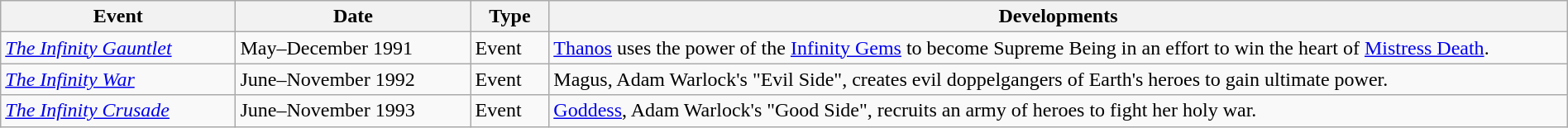<table class="wikitable" style="width:100%;">
<tr>
<th width=15%>Event</th>
<th width=15%>Date</th>
<th width=5%>Type</th>
<th width=70%>Developments</th>
</tr>
<tr>
<td><em><a href='#'>The Infinity Gauntlet</a></em></td>
<td>May–December 1991</td>
<td>Event</td>
<td><a href='#'>Thanos</a> uses the power of the <a href='#'>Infinity Gems</a> to become Supreme Being in an effort to win the heart of <a href='#'>Mistress Death</a>.</td>
</tr>
<tr>
<td><em><a href='#'>The Infinity War</a></em></td>
<td>June–November 1992</td>
<td>Event</td>
<td>Magus, Adam Warlock's "Evil Side", creates evil doppelgangers of Earth's heroes to gain ultimate power.</td>
</tr>
<tr>
<td><em><a href='#'>The Infinity Crusade</a></em></td>
<td>June–November 1993</td>
<td>Event</td>
<td><a href='#'>Goddess</a>, Adam Warlock's "Good Side", recruits an army of heroes to fight her holy war.</td>
</tr>
</table>
